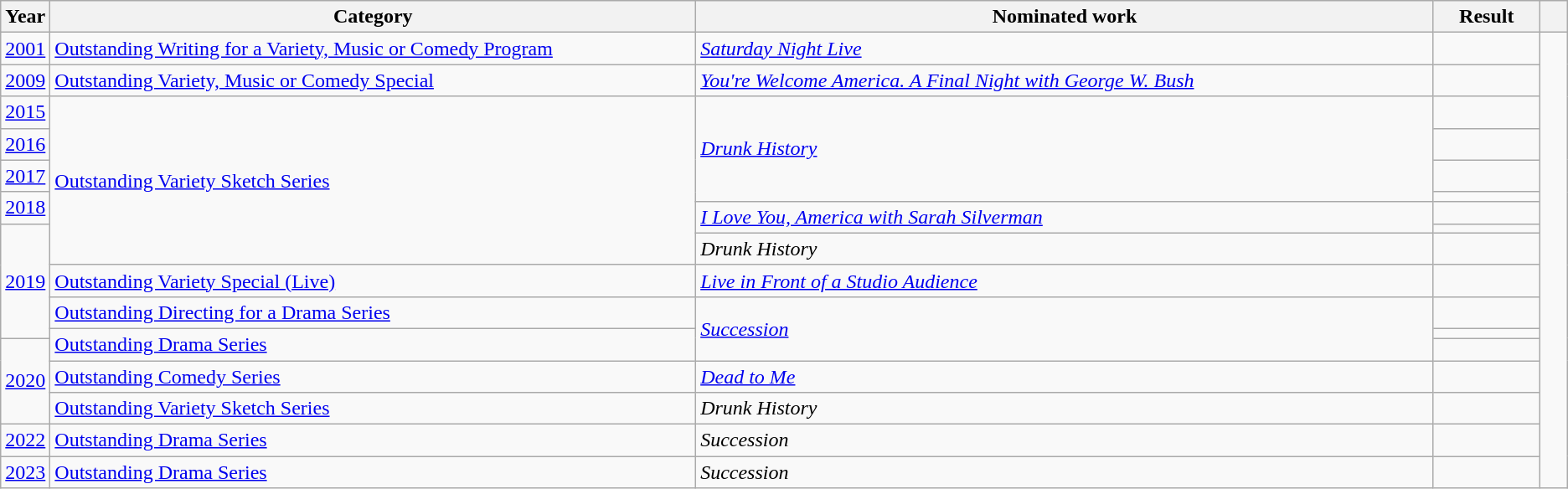<table class=wikitable>
<tr>
<th scope="col" style="width:1em;">Year</th>
<th scope="col" style="width:34em;">Category</th>
<th scope="col" style="width:39em;">Nominated work</th>
<th scope="col" style="width:5em;">Result</th>
<th scope="col" style="width:1em;"></th>
</tr>
<tr>
<td><a href='#'>2001</a></td>
<td><a href='#'>Outstanding Writing for a Variety, Music or Comedy Program</a></td>
<td><em><a href='#'>Saturday Night Live</a></em></td>
<td></td>
<td rowspan="17"></td>
</tr>
<tr>
<td><a href='#'>2009</a></td>
<td><a href='#'>Outstanding Variety, Music or Comedy Special</a></td>
<td><em><a href='#'>You're Welcome America. A Final Night with George W. Bush</a></em></td>
<td></td>
</tr>
<tr>
<td><a href='#'>2015</a></td>
<td rowspan="7"><a href='#'>Outstanding Variety Sketch Series</a></td>
<td rowspan="4"><em><a href='#'>Drunk History</a></em></td>
<td></td>
</tr>
<tr>
<td><a href='#'>2016</a></td>
<td></td>
</tr>
<tr>
<td><a href='#'>2017</a></td>
<td></td>
</tr>
<tr>
<td rowspan="2"><a href='#'>2018</a></td>
<td></td>
</tr>
<tr>
<td rowspan="2"><em><a href='#'>I Love You, America with Sarah Silverman</a></em></td>
<td></td>
</tr>
<tr>
<td rowspan="5"><a href='#'>2019</a></td>
<td></td>
</tr>
<tr>
<td><em>Drunk History</em></td>
<td></td>
</tr>
<tr>
<td><a href='#'>Outstanding Variety Special (Live)</a></td>
<td><em><a href='#'>Live in Front of a Studio Audience</a></em></td>
<td></td>
</tr>
<tr>
<td><a href='#'>Outstanding Directing for a Drama Series</a></td>
<td rowspan="3"><em><a href='#'>Succession</a></em></td>
<td></td>
</tr>
<tr>
<td rowspan="2"><a href='#'>Outstanding Drama Series</a></td>
<td></td>
</tr>
<tr>
<td rowspan="3"><a href='#'>2020</a></td>
<td></td>
</tr>
<tr>
<td><a href='#'>Outstanding Comedy Series</a></td>
<td><em><a href='#'>Dead to Me</a></em></td>
<td></td>
</tr>
<tr>
<td><a href='#'>Outstanding Variety Sketch Series</a></td>
<td><em>Drunk History</em></td>
<td></td>
</tr>
<tr>
<td><a href='#'>2022</a></td>
<td><a href='#'>Outstanding Drama Series</a></td>
<td><em>Succession</em></td>
<td></td>
</tr>
<tr>
<td><a href='#'>2023</a></td>
<td><a href='#'>Outstanding Drama Series</a></td>
<td><em>Succession</em></td>
<td></td>
</tr>
</table>
